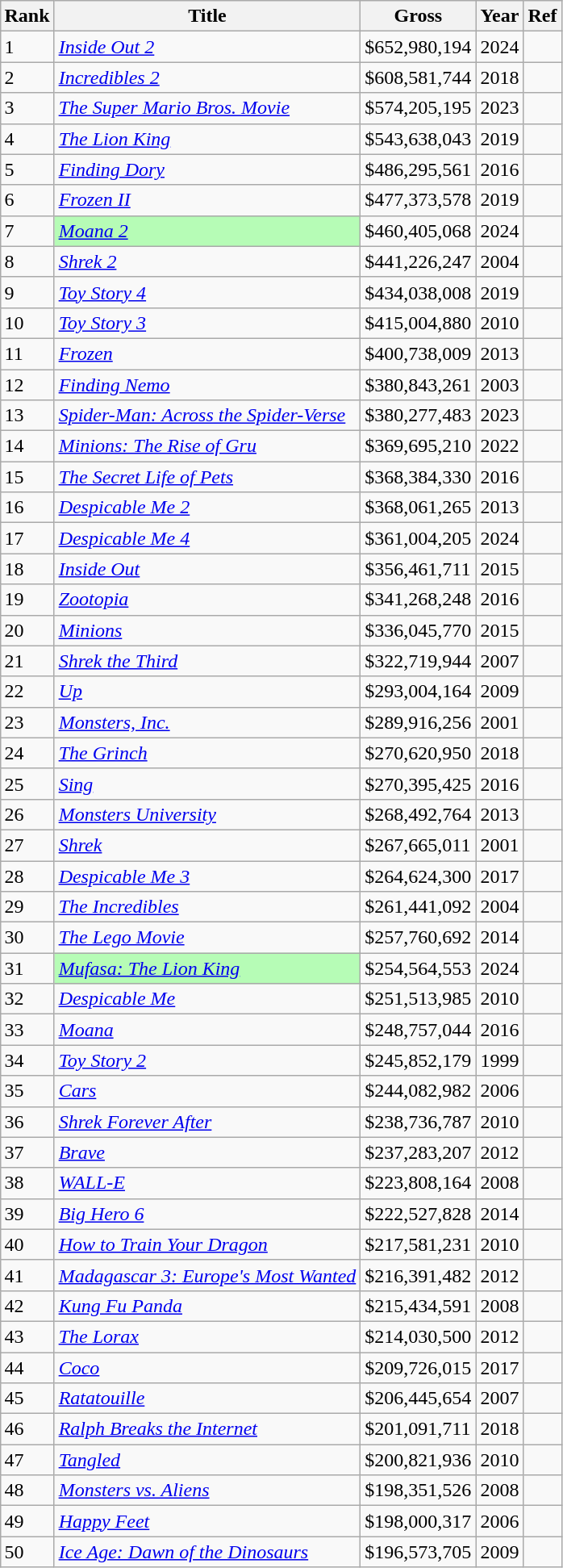<table class="wikitable sortable" style="margin:auto; margin:auto;">
<tr>
<th>Rank</th>
<th>Title</th>
<th>Gross</th>
<th>Year</th>
<th scope="col" class="unsortable">Ref</th>
</tr>
<tr>
<td>1</td>
<td><em><a href='#'>Inside Out 2</a></em></td>
<td>$652,980,194</td>
<td>2024</td>
<td></td>
</tr>
<tr>
<td>2</td>
<td><em><a href='#'>Incredibles 2</a></em></td>
<td>$608,581,744</td>
<td>2018</td>
<td></td>
</tr>
<tr>
<td>3</td>
<td><em><a href='#'>The Super Mario Bros. Movie</a></em></td>
<td>$574,205,195</td>
<td>2023</td>
<td></td>
</tr>
<tr>
<td>4</td>
<td><em><a href='#'>The Lion King</a></em></td>
<td>$543,638,043</td>
<td>2019</td>
<td></td>
</tr>
<tr>
<td>5</td>
<td><em><a href='#'>Finding Dory</a></em></td>
<td>$486,295,561</td>
<td>2016</td>
<td></td>
</tr>
<tr>
<td>6</td>
<td><em><a href='#'>Frozen II</a></em></td>
<td>$477,373,578</td>
<td>2019</td>
<td></td>
</tr>
<tr>
<td>7</td>
<td style="background:#B6FCB6;"><em><a href='#'>Moana 2</a></em> </td>
<td>$460,405,068</td>
<td>2024</td>
<td></td>
</tr>
<tr>
<td>8</td>
<td><em><a href='#'>Shrek 2</a></em></td>
<td>$441,226,247</td>
<td>2004</td>
<td></td>
</tr>
<tr>
<td>9</td>
<td><em><a href='#'>Toy Story 4</a></em></td>
<td>$434,038,008</td>
<td>2019</td>
<td></td>
</tr>
<tr>
<td>10</td>
<td><em><a href='#'>Toy Story 3</a></em></td>
<td>$415,004,880</td>
<td>2010</td>
<td></td>
</tr>
<tr>
<td>11</td>
<td><em><a href='#'>Frozen</a></em></td>
<td>$400,738,009</td>
<td>2013</td>
<td></td>
</tr>
<tr>
<td>12</td>
<td><em><a href='#'>Finding Nemo</a></em></td>
<td>$380,843,261</td>
<td>2003</td>
<td></td>
</tr>
<tr>
<td>13</td>
<td><em><a href='#'>Spider-Man: Across the Spider-Verse</a></em></td>
<td>$380,277,483</td>
<td>2023</td>
<td></td>
</tr>
<tr>
<td>14</td>
<td><em><a href='#'>Minions: The Rise of Gru</a></em></td>
<td>$369,695,210</td>
<td>2022</td>
<td></td>
</tr>
<tr>
<td>15</td>
<td><em><a href='#'>The Secret Life of Pets</a></em></td>
<td>$368,384,330</td>
<td>2016</td>
<td></td>
</tr>
<tr>
<td>16</td>
<td><em><a href='#'>Despicable Me 2</a></em></td>
<td>$368,061,265</td>
<td>2013</td>
<td></td>
</tr>
<tr>
<td>17</td>
<td><em><a href='#'>Despicable Me 4</a></em></td>
<td>$361,004,205</td>
<td>2024</td>
<td></td>
</tr>
<tr>
<td>18</td>
<td><em><a href='#'>Inside Out</a></em></td>
<td>$356,461,711</td>
<td>2015</td>
<td></td>
</tr>
<tr>
<td>19</td>
<td><em><a href='#'>Zootopia</a></em></td>
<td>$341,268,248</td>
<td>2016</td>
<td></td>
</tr>
<tr>
<td>20</td>
<td><em><a href='#'>Minions</a></em></td>
<td>$336,045,770</td>
<td>2015</td>
<td></td>
</tr>
<tr>
<td>21</td>
<td><em><a href='#'>Shrek the Third</a></em></td>
<td>$322,719,944</td>
<td>2007</td>
<td></td>
</tr>
<tr>
<td>22</td>
<td><em><a href='#'>Up</a></em></td>
<td>$293,004,164</td>
<td>2009</td>
<td></td>
</tr>
<tr>
<td>23</td>
<td><em><a href='#'>Monsters, Inc.</a></em></td>
<td>$289,916,256</td>
<td>2001</td>
<td></td>
</tr>
<tr>
<td>24</td>
<td><em><a href='#'>The Grinch</a></em></td>
<td>$270,620,950</td>
<td>2018</td>
<td></td>
</tr>
<tr>
<td>25</td>
<td><em><a href='#'>Sing</a></em></td>
<td>$270,395,425</td>
<td>2016</td>
<td></td>
</tr>
<tr>
<td>26</td>
<td><em><a href='#'>Monsters University</a></em></td>
<td>$268,492,764</td>
<td>2013</td>
<td></td>
</tr>
<tr>
<td>27</td>
<td><em><a href='#'>Shrek</a></em></td>
<td>$267,665,011</td>
<td>2001</td>
<td></td>
</tr>
<tr>
<td>28</td>
<td><em><a href='#'>Despicable Me 3</a></em></td>
<td>$264,624,300</td>
<td>2017</td>
<td></td>
</tr>
<tr>
<td>29</td>
<td><em><a href='#'>The Incredibles</a></em></td>
<td>$261,441,092</td>
<td>2004</td>
<td></td>
</tr>
<tr>
<td>30</td>
<td><em><a href='#'>The Lego Movie</a></em></td>
<td>$257,760,692</td>
<td>2014</td>
<td></td>
</tr>
<tr>
<td>31</td>
<td style="background:#B6FCB6;"><em><a href='#'>Mufasa: The Lion King</a></em> </td>
<td>$254,564,553</td>
<td>2024</td>
<td></td>
</tr>
<tr>
<td>32</td>
<td><em><a href='#'>Despicable Me</a></em></td>
<td>$251,513,985</td>
<td>2010</td>
<td></td>
</tr>
<tr>
<td>33</td>
<td><em><a href='#'>Moana</a></em></td>
<td>$248,757,044</td>
<td>2016</td>
<td></td>
</tr>
<tr>
<td>34</td>
<td><em><a href='#'>Toy Story 2</a></em></td>
<td>$245,852,179</td>
<td>1999</td>
<td></td>
</tr>
<tr>
<td>35</td>
<td><em><a href='#'>Cars</a></em></td>
<td>$244,082,982</td>
<td>2006</td>
<td></td>
</tr>
<tr>
<td>36</td>
<td><em><a href='#'>Shrek Forever After</a></em></td>
<td>$238,736,787</td>
<td>2010</td>
<td></td>
</tr>
<tr>
<td>37</td>
<td><em><a href='#'>Brave</a></em></td>
<td>$237,283,207</td>
<td>2012</td>
<td></td>
</tr>
<tr>
<td>38</td>
<td><em><a href='#'>WALL-E</a></em></td>
<td>$223,808,164</td>
<td>2008</td>
<td></td>
</tr>
<tr>
<td>39</td>
<td><em><a href='#'>Big Hero 6</a></em></td>
<td>$222,527,828</td>
<td>2014</td>
<td></td>
</tr>
<tr>
<td>40</td>
<td><em><a href='#'>How to Train Your Dragon</a></em></td>
<td>$217,581,231</td>
<td>2010</td>
<td></td>
</tr>
<tr>
<td>41</td>
<td><em><a href='#'>Madagascar 3: Europe's Most Wanted</a></em></td>
<td>$216,391,482</td>
<td>2012</td>
<td></td>
</tr>
<tr>
<td>42</td>
<td><em><a href='#'>Kung Fu Panda</a></em></td>
<td>$215,434,591</td>
<td>2008</td>
<td></td>
</tr>
<tr>
<td>43</td>
<td><em><a href='#'>The Lorax</a></em></td>
<td>$214,030,500</td>
<td>2012</td>
<td></td>
</tr>
<tr>
<td>44</td>
<td><em><a href='#'>Coco</a></em></td>
<td>$209,726,015</td>
<td>2017</td>
<td></td>
</tr>
<tr>
<td>45</td>
<td><em><a href='#'>Ratatouille</a></em></td>
<td>$206,445,654</td>
<td>2007</td>
<td></td>
</tr>
<tr>
<td>46</td>
<td><em><a href='#'>Ralph Breaks the Internet</a></em></td>
<td>$201,091,711</td>
<td>2018</td>
<td></td>
</tr>
<tr>
<td>47</td>
<td><em><a href='#'>Tangled</a></em></td>
<td>$200,821,936</td>
<td>2010</td>
<td></td>
</tr>
<tr>
<td>48</td>
<td><em><a href='#'>Monsters vs. Aliens</a></em></td>
<td>$198,351,526</td>
<td>2008</td>
<td></td>
</tr>
<tr>
<td>49</td>
<td><em><a href='#'>Happy Feet</a></em></td>
<td>$198,000,317</td>
<td>2006</td>
<td></td>
</tr>
<tr>
<td>50</td>
<td><em><a href='#'>Ice Age: Dawn of the Dinosaurs</a></em></td>
<td>$196,573,705</td>
<td>2009</td>
<td></td>
</tr>
</table>
